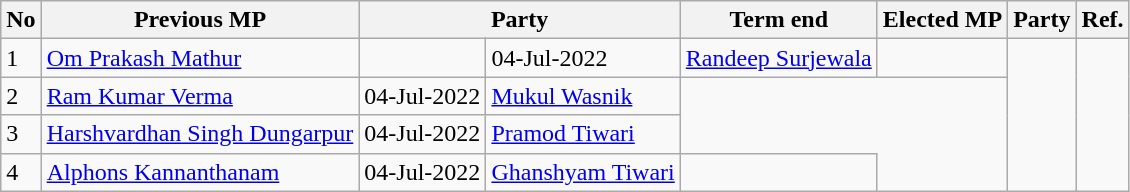<table class="wikitable sortable">
<tr>
<th>No</th>
<th>Previous MP</th>
<th colspan="2">Party</th>
<th>Term end</th>
<th>Elected MP</th>
<th colspan="2">Party</th>
<th>Ref.</th>
</tr>
<tr>
<td>1</td>
<td><a href='#'>Om Prakash Mathur</a></td>
<td></td>
<td>04-Jul-2022</td>
<td><a href='#'>Randeep Surjewala</a></td>
<td></td>
<td rowspan="4"></td>
</tr>
<tr>
<td>2</td>
<td><a href='#'>Ram Kumar Verma</a></td>
<td>04-Jul-2022</td>
<td><a href='#'>Mukul Wasnik</a></td>
</tr>
<tr>
<td>3</td>
<td><a href='#'>Harshvardhan Singh Dungarpur</a></td>
<td>04-Jul-2022</td>
<td><a href='#'>Pramod Tiwari</a></td>
</tr>
<tr>
<td>4</td>
<td><a href='#'>Alphons Kannanthanam</a></td>
<td>04-Jul-2022</td>
<td><a href='#'>Ghanshyam Tiwari</a></td>
<td></td>
</tr>
</table>
